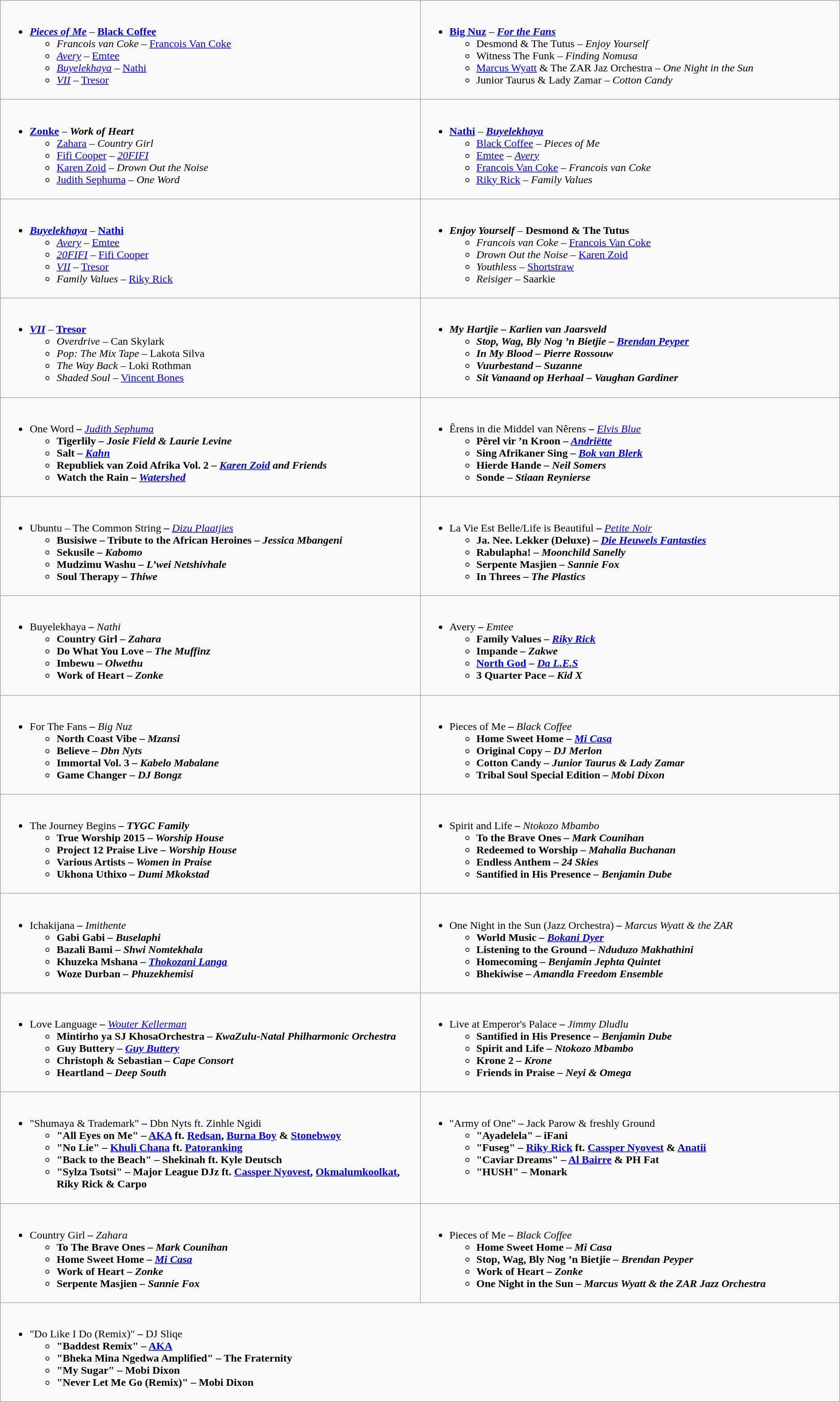<table class="wikitable">
<tr>
<td valign="top" width="50%"><br><ul><li><strong><em><a href='#'>Pieces of Me</a></em></strong> – <strong><a href='#'>Black Coffee</a></strong><ul><li><em>Francois van Coke</em> – <a href='#'>Francois Van Coke</a></li><li><em><a href='#'>Avery</a></em> – <a href='#'>Emtee</a></li><li><em><a href='#'>Buyelekhaya</a></em> – <a href='#'>Nathi</a></li><li><em><a href='#'>VII</a></em> – <a href='#'>Tresor</a></li></ul></li></ul></td>
<td valign="top" width="50%"><br><ul><li><strong><a href='#'>Big Nuz</a></strong> – <strong><em><a href='#'>For the Fans</a></em></strong><ul><li>Desmond & The Tutus – <em>Enjoy Yourself</em></li><li>Witness The Funk – <em>Finding Nomusa</em></li><li><a href='#'>Marcus Wyatt</a> & The ZAR Jaz Orchestra – <em>One Night in the Sun</em></li><li>Junior Taurus & Lady Zamar – <em>Cotton Candy</em></li></ul></li></ul></td>
</tr>
<tr>
<td valign="top" width="50%"><br><ul><li><strong><a href='#'>Zonke</a></strong> – <strong><em>Work of Heart</em></strong><ul><li><a href='#'>Zahara</a> – <em>Country Girl</em></li><li><a href='#'>Fifi Cooper</a> – <em><a href='#'>20FIFI</a></em></li><li><a href='#'>Karen Zoid</a> – <em>Drown Out the Noise</em></li><li><a href='#'>Judith Sephuma</a> – <em>One Word</em></li></ul></li></ul></td>
<td valign="top" width="50%"><br><ul><li><strong><a href='#'>Nathi</a></strong> – <strong><em><a href='#'>Buyelekhaya</a></em></strong><ul><li><a href='#'>Black Coffee</a> – <em>Pieces of Me</em></li><li><a href='#'>Emtee</a> – <em><a href='#'>Avery</a></em></li><li><a href='#'>Francois Van Coke</a> – <em>Francois van Coke</em></li><li><a href='#'>Riky Rick</a> – <em>Family Values</em></li></ul></li></ul></td>
</tr>
<tr>
<td valign="top" width="50%"><br><ul><li><strong><em><a href='#'>Buyelekhaya</a></em></strong> – <strong><a href='#'>Nathi</a></strong><ul><li><em><a href='#'>Avery</a></em> – <a href='#'>Emtee</a></li><li><em><a href='#'>20FIFI</a></em> – <a href='#'>Fifi Cooper</a></li><li><em><a href='#'>VII</a></em> – <a href='#'>Tresor</a></li><li><em>Family Values</em> – <a href='#'>Riky Rick</a></li></ul></li></ul></td>
<td valign="top" width="50%"><br><ul><li><strong><em>Enjoy Yourself</em></strong> – <strong>Desmond & The Tutus</strong><ul><li><em>Francois van Coke</em> – <a href='#'>Francois Van Coke</a></li><li><em>Drown Out the Noise</em> – <a href='#'>Karen Zoid</a></li><li><em>Youthless</em> – <a href='#'>Shortstraw</a></li><li><em>Reisiger</em> – Saarkie</li></ul></li></ul></td>
</tr>
<tr>
<td valign="top" width="50%"><br><ul><li><strong><em><a href='#'>VII</a></em></strong> – <strong><a href='#'>Tresor</a></strong><ul><li><em>Overdrive</em> – Can Skylark</li><li><em>Pop: The Mix Tape</em> – Lakota Silva</li><li><em>The Way Back</em> – Loki Rothman</li><li><em>Shaded Soul</em> – <a href='#'>Vincent Bones</a></li></ul></li></ul></td>
<td valign="top" width="50%"><br><ul><li><strong><em>My Hartjie<em> – Karlien van Jaarsveld<strong><ul><li></em>Stop, Wag, Bly Nog ’n Bietjie<em> – <a href='#'>Brendan Peyper</a></li><li></em>In My Blood<em> – Pierre Rossouw</li><li></em>Vuurbestand<em> – Suzanne</li><li></em>Sit Vanaand op Herhaal<em> – Vaughan Gardiner</li></ul></li></ul></td>
</tr>
<tr>
<td valign="top" width="50%"><br><ul><li></em></strong>One Word<strong><em> – </strong><a href='#'>Judith Sephuma</a><strong><ul><li></em>Tigerlily<em> – Josie Field & Laurie Levine</li><li></em>Salt<em> – <a href='#'>Kahn</a></li><li></em>Republiek van Zoid Afrika Vol. 2<em> – <a href='#'>Karen Zoid</a> and Friends</li><li></em>Watch the Rain<em> – <a href='#'>Watershed</a></li></ul></li></ul></td>
<td valign="top" width="50%"><br><ul><li></em></strong>Êrens in die Middel van Nêrens<strong><em> – </strong><a href='#'>Elvis Blue</a><strong><ul><li></em>Pêrel vir ’n Kroon<em> – <a href='#'>Andriëtte</a></li><li></em>Sing Afrikaner Sing<em> – <a href='#'>Bok van Blerk</a></li><li></em>Hierde Hande<em> – Neil Somers</li><li></em>Sonde<em> – Stiaan Reynierse</li></ul></li></ul></td>
</tr>
<tr>
<td valign="top" width="50%"><br><ul><li></em></strong>Ubuntu – The Common String<strong><em> – </strong><a href='#'>Dizu Plaatjies</a><strong><ul><li></em>Busisiwe – Tribute to the African Heroines<em> – Jessica Mbangeni</li><li></em>Sekusile<em> – Kabomo</li><li></em>Mudzimu Washu<em> – L’wei Netshivhale</li><li></em>Soul Therapy<em> – Thiwe</li></ul></li></ul></td>
<td valign="top" width="50%"><br><ul><li></em></strong>La Vie Est Belle/Life is Beautiful<strong><em> – </strong><a href='#'>Petite Noir</a><strong><ul><li></em>Ja. Nee. Lekker (Deluxe)<em> – <a href='#'>Die Heuwels Fantasties</a></li><li></em>Rabulapha!<em> – Moonchild Sanelly</li><li></em>Serpente Masjien<em> – Sannie Fox</li><li></em>In Threes<em> – The Plastics</li></ul></li></ul></td>
</tr>
<tr>
<td valign="top" width="50%"><br><ul><li></em></strong>Buyelekhaya<strong><em> – </strong>Nathi<strong><ul><li></em>Country Girl<em> – Zahara</li><li></em>Do What You Love<em> – The Muffinz</li><li></em>Imbewu<em> – Olwethu</li><li></em>Work of Heart<em> – Zonke</li></ul></li></ul></td>
<td valign="top" width="50%"><br><ul><li></em></strong>Avery<strong><em> – </strong>Emtee<strong><ul><li></em>Family Values<em> – <a href='#'>Riky Rick</a></li><li></em>Impande<em> – Zakwe</li><li></em><a href='#'>North God</a><em> – <a href='#'>Da L.E.S</a></li><li></em>3 Quarter Pace<em> – Kid X</li></ul></li></ul></td>
</tr>
<tr>
<td valign="top" width="50%"><br><ul><li></em></strong>For The Fans<strong><em> – </strong>Big Nuz<strong><ul><li></em>North Coast Vibe<em> – Mzansi</li><li></em>Believe<em> – Dbn Nyts</li><li></em>Immortal Vol. 3<em> – Kabelo Mabalane</li><li></em>Game Changer<em> – DJ Bongz</li></ul></li></ul></td>
<td valign="top" width="50%"><br><ul><li></em></strong>Pieces of Me<strong><em> – </strong>Black Coffee<strong><ul><li></em>Home Sweet Home<em> – <a href='#'>Mi Casa</a></li><li></em>Original Copy<em> – DJ Merlon</li><li></em>Cotton Candy<em> – Junior Taurus & Lady Zamar</li><li></em>Tribal Soul Special Edition<em> – Mobi Dixon</li></ul></li></ul></td>
</tr>
<tr>
<td valign="top" width="50%"><br><ul><li></em></strong>The Journey Begins<strong><em> – TYGC Family<ul><li></em>True Worship 2015<em> – Worship House</li><li></em>Project 12 Praise Live<em> – Worship House</li><li></em>Various Artists<em> – Women in Praise</li><li></em>Ukhona Uthixo<em> – Dumi Mkokstad</li></ul></li></ul></td>
<td valign="top" width="50%"><br><ul><li></em></strong>Spirit and Life<strong><em> – </strong>Ntokozo Mbambo<strong><ul><li></em>To the Brave Ones<em> – Mark Counihan</li><li></em>Redeemed to Worship<em> – Mahalia Buchanan</li><li></em>Endless Anthem<em> – 24 Skies</li><li></em>Santified in His Presence<em> – Benjamin Dube</li></ul></li></ul></td>
</tr>
<tr>
<td valign="top" width="50%"><br><ul><li></em></strong>Ichakijana<strong><em> – </strong>Imithente<strong><ul><li></em>Gabi Gabi<em> – Buselaphi</li><li></em>Bazali Bami<em> – Shwi Nomtekhala</li><li></em>Khuzeka Mshana<em> – <a href='#'>Thokozani Langa</a></li><li></em>Woze Durban<em> – Phuzekhemisi</li></ul></li></ul></td>
<td valign="top" width="50%"><br><ul><li></em></strong>One Night in the Sun (Jazz Orchestra)<strong><em> – </strong>Marcus Wyatt & the ZAR<strong><ul><li></em>World Music<em> – <a href='#'>Bokani Dyer</a></li><li></em>Listening to the Ground<em> – Nduduzo Makhathini</li><li></em>Homecoming<em> – Benjamin Jephta Quintet</li><li></em>Bhekiwise<em> – Amandla Freedom Ensemble</li></ul></li></ul></td>
</tr>
<tr>
<td valign="top" width="50%"><br><ul><li></em></strong>Love Language<strong><em> – </strong><a href='#'>Wouter Kellerman</a><strong><ul><li></em>Mintirho ya SJ KhosaOrchestra<em> – KwaZulu-Natal Philharmonic Orchestra</li><li></em>Guy Buttery<em> – <a href='#'>Guy Buttery</a></li><li></em>Christoph & Sebastian<em> – Cape Consort</li><li></em>Heartland<em> – Deep South</li></ul></li></ul></td>
<td valign="top" width="50%"><br><ul><li></em></strong>Live at Emperor's Palace<strong><em> – </strong>Jimmy Dludlu<strong><ul><li></em>Santified in His Presence<em> – Benjamin Dube</li><li></em>Spirit and Life<em> – Ntokozo Mbambo</li><li></em>Krone 2<em> – Krone</li><li></em>Friends in Praise<em> – Neyi & Omega</li></ul></li></ul></td>
</tr>
<tr>
<td valign="top" width="50%"><br><ul><li></strong>"Shumaya & Trademark"<strong> – </strong>Dbn Nyts ft. Zinhle Ngidi<strong><ul><li>"All Eyes on Me" – <a href='#'>AKA</a> ft. <a href='#'>Redsan</a>, <a href='#'>Burna Boy</a> & <a href='#'>Stonebwoy</a></li><li>"No Lie" – <a href='#'>Khuli Chana</a> ft. <a href='#'>Patoranking</a></li><li>"Back to the Beach" – Shekinah ft. Kyle Deutsch</li><li>"Sylza Tsotsi" – Major League DJz ft. <a href='#'>Cassper Nyovest</a>, <a href='#'>Okmalumkoolkat</a>, Riky Rick & Carpo</li></ul></li></ul></td>
<td valign="top" width="50%"><br><ul><li></strong>"Army of One"<strong> – </strong>Jack Parow & freshly Ground<strong><ul><li>"Ayadelela" – iFani</li><li>"Fuseg" – <a href='#'>Riky Rick</a> ft. <a href='#'>Cassper Nyovest</a> & <a href='#'>Anatii</a></li><li>"Caviar Dreams" – <a href='#'>Al Bairre</a> & PH Fat</li><li>"HUSH" – Monark</li></ul></li></ul></td>
</tr>
<tr>
<td valign="top" width="50%"><br><ul><li></em></strong>Country Girl<strong><em> – </strong>Zahara<strong><ul><li></em>To The Brave Ones<em> – Mark Counihan</li><li></em>Home Sweet Home<em> – <a href='#'>Mi Casa</a></li><li></em>Work of Heart<em> – Zonke</li><li></em>Serpente Masjien<em> – Sannie Fox</li></ul></li></ul></td>
<td valign="top" width="50%"><br><ul><li></em></strong>Pieces of Me<strong><em> – </strong>Black Coffee<strong><ul><li></em>Home Sweet Home<em> – Mi Casa</li><li></em>Stop, Wag, Bly Nog ’n Bietjie<em> – Brendan Peyper</li><li></em>Work of Heart<em> – Zonke</li><li></em>One Night in the Sun<em> – Marcus Wyatt & the ZAR Jazz Orchestra</li></ul></li></ul></td>
</tr>
<tr>
<td valign="top" colspan="2"><br><ul><li></strong>"Do Like I Do (Remix)"<strong> – </strong>DJ Sliqe<strong><ul><li>"Baddest Remix" – <a href='#'>AKA</a></li><li>"Bheka Mina Ngedwa Amplified" – The Fraternity</li><li>"My Sugar" – Mobi Dixon</li><li>"Never Let Me Go (Remix)" – Mobi Dixon</li></ul></li></ul></td>
</tr>
</table>
